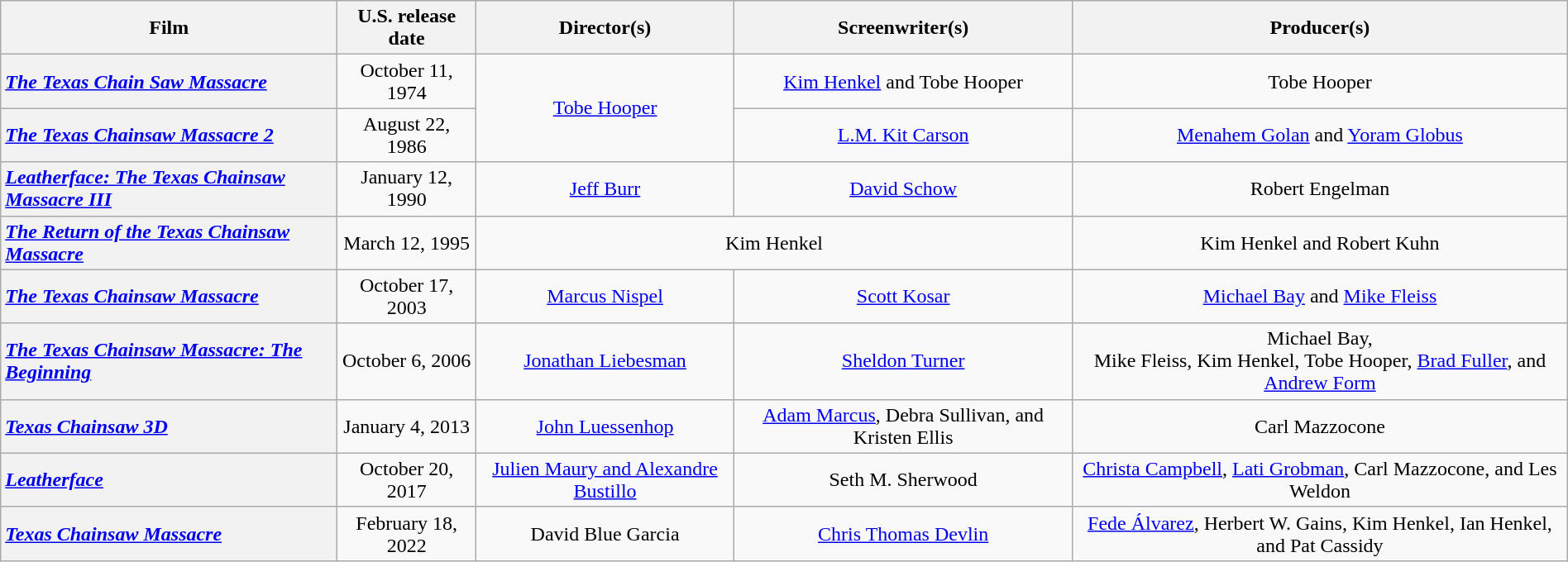<table class="wikitable plainrowheaders"  style="text-align:center; width:100%;">
<tr>
<th scope="col">Film</th>
<th scope="col">U.S. release date</th>
<th scope="col">Director(s)</th>
<th scope="col">Screenwriter(s)</th>
<th scope="col">Producer(s)</th>
</tr>
<tr>
<th scope="row" style="text-align:left"><em><a href='#'>The Texas Chain Saw Massacre</a></em></th>
<td>October 11, 1974</td>
<td rowspan="2" style="text-align:center;"><a href='#'>Tobe Hooper</a></td>
<td style="text-align:center;"><a href='#'>Kim Henkel</a> and Tobe Hooper</td>
<td style="text-align:center;">Tobe Hooper</td>
</tr>
<tr>
<th scope="row" style="text-align:left"><em><a href='#'>The Texas Chainsaw Massacre 2</a></em></th>
<td>August 22, 1986</td>
<td style="text-align:center;"><a href='#'>L.M. Kit Carson</a></td>
<td style="text-align:center;"><a href='#'>Menahem Golan</a> and <a href='#'>Yoram Globus</a></td>
</tr>
<tr>
<th scope="row" style="text-align:left"><em><a href='#'>Leatherface: The Texas Chainsaw Massacre III</a></em></th>
<td>January 12, 1990</td>
<td style="text-align:center;"><a href='#'>Jeff Burr</a></td>
<td style="text-align:center;"><a href='#'>David Schow</a></td>
<td style="text-align:center;">Robert Engelman</td>
</tr>
<tr>
<th scope="row" style="text-align:left"><em><a href='#'>The Return of the Texas Chainsaw Massacre</a></em></th>
<td>March 12, 1995</td>
<td colspan="2" style="text-align:center;">Kim Henkel</td>
<td style="text-align:center;">Kim Henkel and Robert Kuhn</td>
</tr>
<tr>
<th scope="row" style="text-align:left"><em><a href='#'>The Texas Chainsaw Massacre</a></em></th>
<td>October 17, 2003</td>
<td style="text-align:center;"><a href='#'>Marcus Nispel</a></td>
<td style="text-align:center;"><a href='#'>Scott Kosar</a></td>
<td style="text-align:center;"><a href='#'>Michael Bay</a> and <a href='#'>Mike Fleiss</a></td>
</tr>
<tr>
<th scope="row" style="text-align:left"><em><a href='#'>The Texas Chainsaw Massacre: The Beginning</a></em></th>
<td>October 6, 2006</td>
<td style="text-align:center;"><a href='#'>Jonathan Liebesman</a></td>
<td style="text-align:center;"><a href='#'>Sheldon Turner</a></td>
<td style="text-align:center;">Michael Bay,<br>Mike Fleiss, Kim Henkel, Tobe Hooper, <a href='#'>Brad Fuller</a>, and <a href='#'>Andrew Form</a></td>
</tr>
<tr>
<th scope="row" style="text-align:left"><em><a href='#'>Texas Chainsaw 3D</a></em></th>
<td>January 4, 2013</td>
<td style="text-align:center;"><a href='#'>John Luessenhop</a></td>
<td style="text-align:center;"><a href='#'>Adam Marcus</a>, Debra Sullivan, and Kristen Ellis</td>
<td style="text-align:center;">Carl Mazzocone</td>
</tr>
<tr>
<th scope="row" style="text-align:left"><em><a href='#'>Leatherface</a></em></th>
<td>October 20, 2017</td>
<td style="text-align:center;"><a href='#'>Julien Maury and Alexandre Bustillo</a></td>
<td style="text-align:center;">Seth M. Sherwood</td>
<td style="text-align:center;"><a href='#'>Christa Campbell</a>, <a href='#'>Lati Grobman</a>, Carl Mazzocone, and Les Weldon</td>
</tr>
<tr>
<th scope="row" style="text-align:left"><em><a href='#'>Texas Chainsaw Massacre</a></em></th>
<td>February 18, 2022</td>
<td style="text-align:center;">David Blue Garcia</td>
<td style="text-align:center;"><a href='#'>Chris Thomas Devlin</a></td>
<td style="text-align:center;"><a href='#'>Fede Álvarez</a>, Herbert W. Gains, Kim Henkel, Ian Henkel, and Pat Cassidy</td>
</tr>
</table>
